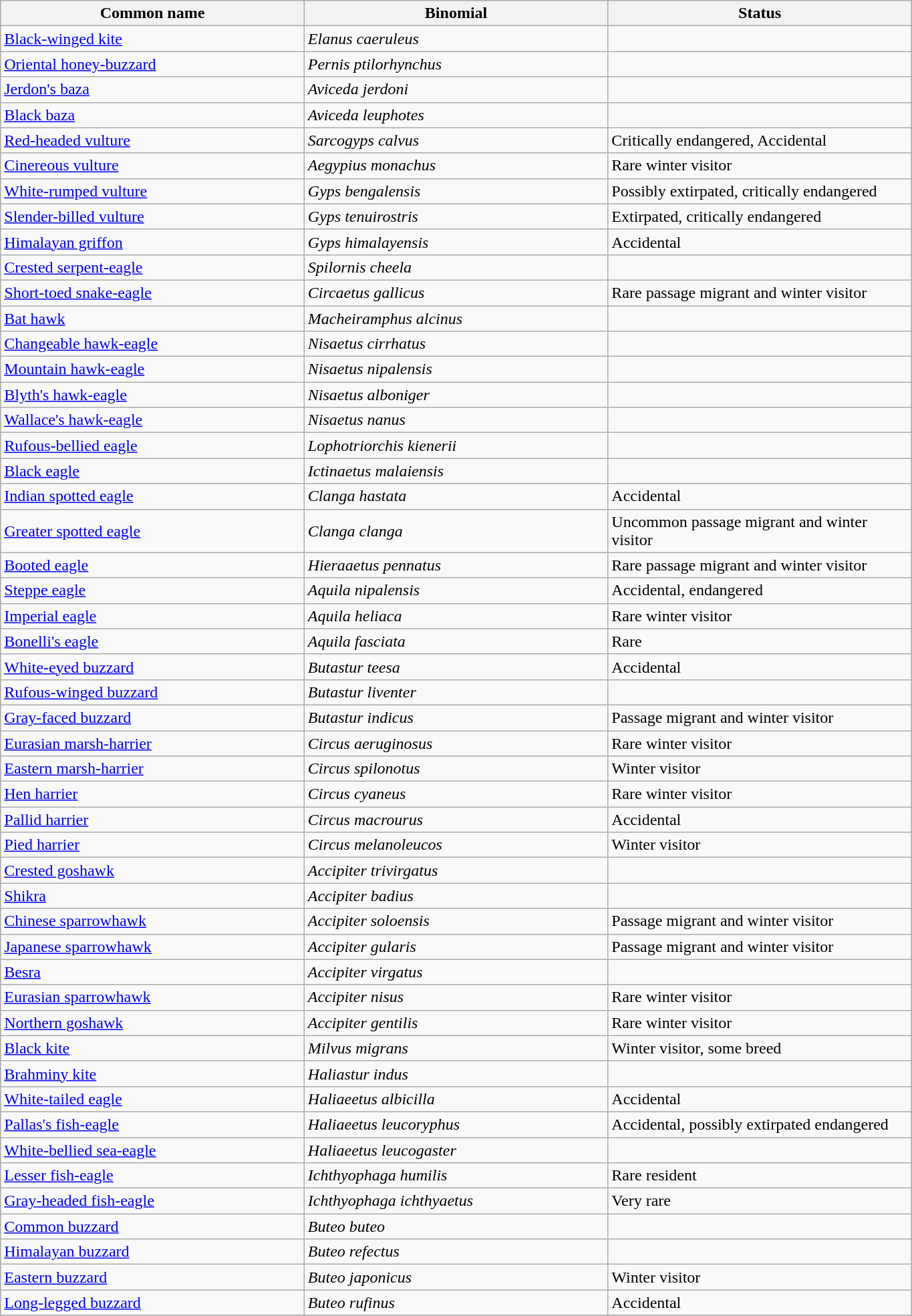<table width=72% class="wikitable">
<tr>
<th width=24%>Common name</th>
<th width=24%>Binomial</th>
<th width=24%>Status</th>
</tr>
<tr>
<td><a href='#'>Black-winged kite</a></td>
<td><em>Elanus caeruleus</em></td>
<td></td>
</tr>
<tr>
<td><a href='#'>Oriental honey-buzzard</a></td>
<td><em>Pernis ptilorhynchus</em></td>
<td></td>
</tr>
<tr>
<td><a href='#'>Jerdon's baza</a></td>
<td><em>Aviceda jerdoni</em></td>
<td></td>
</tr>
<tr>
<td><a href='#'>Black baza</a></td>
<td><em>Aviceda leuphotes</em></td>
<td></td>
</tr>
<tr>
<td><a href='#'>Red-headed vulture</a></td>
<td><em>Sarcogyps calvus</em></td>
<td>Critically endangered, Accidental</td>
</tr>
<tr>
<td><a href='#'>Cinereous vulture</a></td>
<td><em>Aegypius monachus</em></td>
<td>Rare winter visitor</td>
</tr>
<tr>
<td><a href='#'>White-rumped vulture</a></td>
<td><em>Gyps bengalensis</em></td>
<td>Possibly extirpated, critically endangered</td>
</tr>
<tr>
<td><a href='#'>Slender-billed vulture</a></td>
<td><em>Gyps tenuirostris</em></td>
<td>Extirpated, critically endangered</td>
</tr>
<tr>
<td><a href='#'>Himalayan griffon</a></td>
<td><em>Gyps himalayensis</em></td>
<td>Accidental</td>
</tr>
<tr>
<td><a href='#'>Crested serpent-eagle</a></td>
<td><em>Spilornis cheela</em></td>
<td></td>
</tr>
<tr>
<td><a href='#'>Short-toed snake-eagle</a></td>
<td><em>Circaetus gallicus</em></td>
<td>Rare passage migrant and winter visitor</td>
</tr>
<tr>
<td><a href='#'>Bat hawk</a></td>
<td><em>Macheiramphus alcinus</em></td>
<td></td>
</tr>
<tr>
<td><a href='#'>Changeable hawk-eagle</a></td>
<td><em>Nisaetus cirrhatus</em></td>
<td></td>
</tr>
<tr>
<td><a href='#'>Mountain hawk-eagle</a></td>
<td><em>Nisaetus nipalensis</em></td>
<td></td>
</tr>
<tr>
<td><a href='#'>Blyth's hawk-eagle</a></td>
<td><em>Nisaetus alboniger</em></td>
<td></td>
</tr>
<tr>
<td><a href='#'>Wallace's hawk-eagle</a></td>
<td><em>Nisaetus nanus</em></td>
<td></td>
</tr>
<tr>
<td><a href='#'>Rufous-bellied eagle</a></td>
<td><em>Lophotriorchis kienerii</em></td>
<td></td>
</tr>
<tr>
<td><a href='#'>Black eagle</a></td>
<td><em>Ictinaetus malaiensis</em></td>
<td></td>
</tr>
<tr>
<td><a href='#'>Indian spotted eagle</a></td>
<td><em>Clanga hastata</em></td>
<td>Accidental</td>
</tr>
<tr>
<td><a href='#'>Greater spotted eagle</a></td>
<td><em>Clanga clanga</em></td>
<td>Uncommon passage migrant and winter visitor</td>
</tr>
<tr>
<td><a href='#'>Booted eagle</a></td>
<td><em>Hieraaetus pennatus</em></td>
<td>Rare passage migrant and winter visitor</td>
</tr>
<tr>
<td><a href='#'>Steppe eagle</a></td>
<td><em>Aquila nipalensis</em></td>
<td>Accidental, endangered</td>
</tr>
<tr>
<td><a href='#'>Imperial eagle</a></td>
<td><em>Aquila heliaca</em></td>
<td>Rare winter visitor</td>
</tr>
<tr>
<td><a href='#'>Bonelli's eagle</a></td>
<td><em>Aquila fasciata</em></td>
<td>Rare</td>
</tr>
<tr>
<td><a href='#'>White-eyed buzzard</a></td>
<td><em>Butastur teesa</em></td>
<td>Accidental</td>
</tr>
<tr>
<td><a href='#'>Rufous-winged buzzard</a></td>
<td><em>Butastur liventer</em></td>
<td></td>
</tr>
<tr>
<td><a href='#'>Gray-faced buzzard</a></td>
<td><em>Butastur indicus</em></td>
<td>Passage migrant and winter visitor</td>
</tr>
<tr>
<td><a href='#'>Eurasian marsh-harrier</a></td>
<td><em>Circus aeruginosus</em></td>
<td>Rare winter visitor</td>
</tr>
<tr>
<td><a href='#'>Eastern marsh-harrier</a></td>
<td><em>Circus spilonotus</em></td>
<td>Winter visitor</td>
</tr>
<tr>
<td><a href='#'>Hen harrier</a></td>
<td><em>Circus cyaneus</em></td>
<td>Rare winter visitor</td>
</tr>
<tr>
<td><a href='#'>Pallid harrier</a></td>
<td><em>Circus macrourus</em></td>
<td>Accidental</td>
</tr>
<tr>
<td><a href='#'>Pied harrier</a></td>
<td><em>Circus melanoleucos</em></td>
<td>Winter visitor</td>
</tr>
<tr>
<td><a href='#'>Crested goshawk</a></td>
<td><em>Accipiter trivirgatus</em></td>
<td></td>
</tr>
<tr>
<td><a href='#'>Shikra</a></td>
<td><em>Accipiter badius</em></td>
<td></td>
</tr>
<tr>
<td><a href='#'>Chinese sparrowhawk</a></td>
<td><em>Accipiter soloensis</em></td>
<td>Passage migrant and winter visitor</td>
</tr>
<tr>
<td><a href='#'>Japanese sparrowhawk</a></td>
<td><em>Accipiter gularis</em></td>
<td>Passage migrant and winter visitor</td>
</tr>
<tr>
<td><a href='#'>Besra</a></td>
<td><em>Accipiter virgatus</em></td>
<td></td>
</tr>
<tr>
<td><a href='#'>Eurasian sparrowhawk</a></td>
<td><em>Accipiter nisus</em></td>
<td>Rare winter visitor</td>
</tr>
<tr>
<td><a href='#'>Northern goshawk</a></td>
<td><em>Accipiter gentilis</em></td>
<td>Rare winter visitor</td>
</tr>
<tr>
<td><a href='#'>Black kite</a></td>
<td><em>Milvus migrans</em></td>
<td>Winter visitor, some breed</td>
</tr>
<tr>
<td><a href='#'>Brahminy kite</a></td>
<td><em>Haliastur indus</em></td>
<td></td>
</tr>
<tr>
<td><a href='#'>White-tailed eagle</a></td>
<td><em>Haliaeetus albicilla</em></td>
<td>Accidental</td>
</tr>
<tr>
<td><a href='#'>Pallas's fish-eagle</a></td>
<td><em>Haliaeetus leucoryphus</em></td>
<td>Accidental, possibly extirpated endangered</td>
</tr>
<tr>
<td><a href='#'>White-bellied sea-eagle</a></td>
<td><em>Haliaeetus leucogaster</em></td>
<td></td>
</tr>
<tr>
<td><a href='#'>Lesser fish-eagle</a></td>
<td><em>Ichthyophaga humilis</em></td>
<td>Rare resident</td>
</tr>
<tr>
<td><a href='#'>Gray-headed fish-eagle</a></td>
<td><em>Ichthyophaga ichthyaetus</em></td>
<td>Very rare</td>
</tr>
<tr>
<td><a href='#'>Common buzzard</a></td>
<td><em>Buteo buteo</em></td>
<td></td>
</tr>
<tr>
<td><a href='#'>Himalayan buzzard</a></td>
<td><em>Buteo refectus</em></td>
<td></td>
</tr>
<tr>
<td><a href='#'>Eastern buzzard</a></td>
<td><em>Buteo japonicus</em></td>
<td>Winter visitor</td>
</tr>
<tr>
<td><a href='#'>Long-legged buzzard</a></td>
<td><em>Buteo rufinus</em></td>
<td>Accidental</td>
</tr>
<tr>
</tr>
</table>
